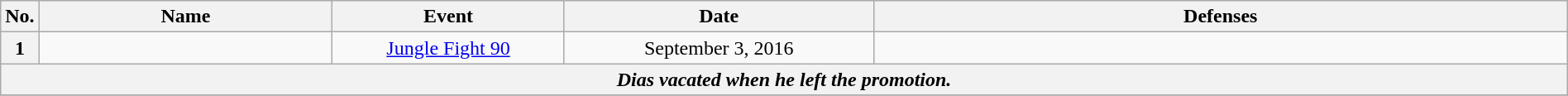<table class="wikitable" width=100%>
<tr>
<th width=1%>No.</th>
<th width=19%>Name</th>
<th width=15%>Event</th>
<th width=20%>Date</th>
<th width=45%>Defenses</th>
</tr>
<tr>
<th>1</th>
<td align=left><br></td>
<td align=center><a href='#'>Jungle Fight 90</a><br></td>
<td align=center>September 3, 2016</td>
<td></td>
</tr>
<tr>
<th colspan=6 align=center><em>Dias vacated when he left the promotion.</em></th>
</tr>
<tr>
</tr>
</table>
